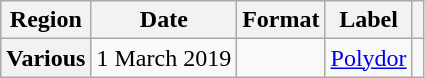<table class="wikitable plainrowheaders">
<tr>
<th scope="col">Region</th>
<th scope="col">Date</th>
<th scope="col">Format</th>
<th scope="col">Label</th>
<th scope="col"></th>
</tr>
<tr>
<th scope="row">Various</th>
<td>1 March 2019</td>
<td></td>
<td><a href='#'>Polydor</a></td>
<td></td>
</tr>
</table>
